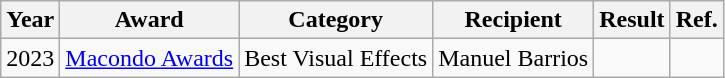<table class="wikitable">
<tr>
<th>Year</th>
<th>Award</th>
<th>Category</th>
<th>Recipient</th>
<th>Result</th>
<th>Ref.</th>
</tr>
<tr>
<td>2023</td>
<td><a href='#'>Macondo Awards</a></td>
<td>Best Visual Effects</td>
<td>Manuel Barrios</td>
<td></td>
<td></td>
</tr>
</table>
